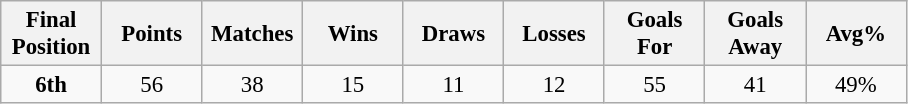<table class="wikitable" style="font-size: 95%; text-align: center;">
<tr>
<th width=60>Final Position</th>
<th width=60>Points</th>
<th width=60>Matches</th>
<th width=60>Wins</th>
<th width=60>Draws</th>
<th width=60>Losses</th>
<th width=60>Goals For</th>
<th width=60>Goals Away</th>
<th width=60>Avg%</th>
</tr>
<tr>
<td><strong>6th</strong></td>
<td>56</td>
<td>38</td>
<td>15</td>
<td>11</td>
<td>12</td>
<td>55</td>
<td>41</td>
<td>49%</td>
</tr>
</table>
